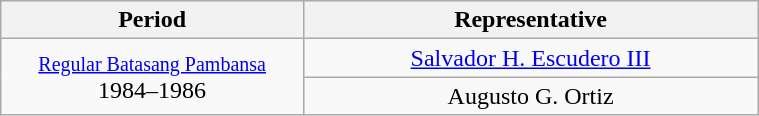<table class="wikitable" style="text-align:center; width:40%;">
<tr>
<th width="40%">Period</th>
<th>Representative</th>
</tr>
<tr>
<td rowspan="2"><small><a href='#'>Regular Batasang Pambansa</a></small><br>1984–1986</td>
<td><a href='#'>Salvador H. Escudero III</a></td>
</tr>
<tr>
<td>Augusto G. Ortiz</td>
</tr>
</table>
